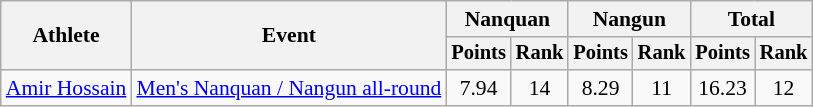<table class="wikitable" style="font-size:90%;">
<tr>
<th rowspan=2>Athlete</th>
<th rowspan=2>Event</th>
<th colspan=2>Nanquan</th>
<th colspan=2>Nangun</th>
<th colspan=2>Total</th>
</tr>
<tr style="font-size:95%">
<th>Points</th>
<th>Rank</th>
<th>Points</th>
<th>Rank</th>
<th>Points</th>
<th>Rank</th>
</tr>
<tr align=center>
<td align=left><a href='#'>Amir Hossain</a></td>
<td align=left rowspan=3><a href='#'>Men's Nanquan / Nangun all-round</a></td>
<td>7.94</td>
<td>14</td>
<td>8.29</td>
<td>11</td>
<td>16.23</td>
<td>12</td>
</tr>
</table>
